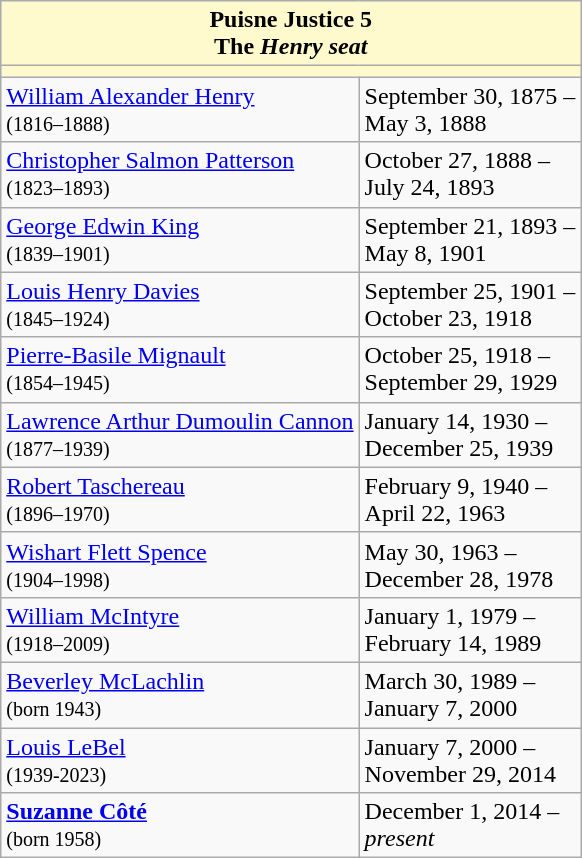<table class="wikitable">
<tr>
<th colspan="2" style="background: #fffacd;">Puisne Justice 5<br>The <em>Henry seat</em></th>
</tr>
<tr>
<td colspan="2" style="background: #fffacd;"></td>
</tr>
<tr>
<td><a href='#'>William Alexander Henry</a><br><small>(1816–1888)</small></td>
<td>September 30, 1875 –<br> May 3, 1888</td>
</tr>
<tr>
<td><a href='#'>Christopher Salmon Patterson</a><br><small>(1823–1893)</small></td>
<td>October 27, 1888 –<br> July 24, 1893</td>
</tr>
<tr>
<td><a href='#'>George Edwin King</a><br><small>(1839–1901)</small></td>
<td>September 21, 1893 –<br> May 8, 1901</td>
</tr>
<tr>
<td><a href='#'>Louis Henry Davies</a><br><small>(1845–1924)</small></td>
<td>September 25, 1901 –<br> October 23, 1918</td>
</tr>
<tr>
<td><a href='#'>Pierre-Basile Mignault</a><br><small>(1854–1945)</small></td>
<td>October 25, 1918 –<br> September 29, 1929</td>
</tr>
<tr>
<td><a href='#'>Lawrence Arthur Dumoulin Cannon</a><br> <small>(1877–1939)</small></td>
<td>January 14, 1930 –<br> December 25, 1939</td>
</tr>
<tr>
<td><a href='#'>Robert Taschereau</a><br><small>(1896–1970)</small></td>
<td>February 9, 1940 –<br> April 22, 1963</td>
</tr>
<tr>
<td><a href='#'>Wishart Flett Spence</a><br><small>(1904–1998)</small></td>
<td>May 30, 1963 –<br> December 28, 1978</td>
</tr>
<tr>
<td><a href='#'>William McIntyre</a><br><small>(1918–2009)</small></td>
<td>January 1, 1979 –<br> February 14, 1989</td>
</tr>
<tr>
<td><a href='#'>Beverley McLachlin</a><br><small>(born 1943)</small></td>
<td>March 30, 1989 –<br> January 7, 2000</td>
</tr>
<tr>
<td><a href='#'>Louis LeBel</a><br><small>(1939-2023)</small></td>
<td>January 7, 2000 –<br> November 29, 2014</td>
</tr>
<tr>
<td><strong><a href='#'>Suzanne Côté</a></strong><br><small>(born 1958)</small></td>
<td>December 1, 2014 –<br> <em>present</em></td>
</tr>
</table>
